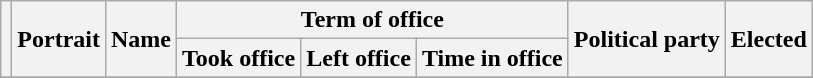<table class="wikitable plainrowheaders">
<tr style="text-align:center;">
<th scope="col" rowspan=2></th>
<th scope="col" rowspan=2>Portrait</th>
<th scope="col" rowspan=2>Name<br></th>
<th scope="colgroup" colspan=3>Term of office</th>
<th scope="col" rowspan=2>Political party</th>
<th scope="col" rowspan=2>Elected</th>
</tr>
<tr>
<th scope="col">Took office</th>
<th scope="col">Left office</th>
<th scope="col">Time in office</th>
</tr>
<tr>
</tr>
</table>
